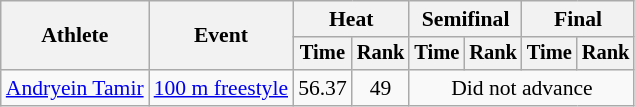<table class=wikitable style="font-size:90%">
<tr>
<th rowspan="2">Athlete</th>
<th rowspan="2">Event</th>
<th colspan="2">Heat</th>
<th colspan="2">Semifinal</th>
<th colspan="2">Final</th>
</tr>
<tr style="font-size:95%">
<th>Time</th>
<th>Rank</th>
<th>Time</th>
<th>Rank</th>
<th>Time</th>
<th>Rank</th>
</tr>
<tr align=center>
<td align=left><a href='#'>Andryein Tamir</a></td>
<td align=left><a href='#'>100 m freestyle</a></td>
<td>56.37</td>
<td>49</td>
<td colspan=4>Did not advance</td>
</tr>
</table>
